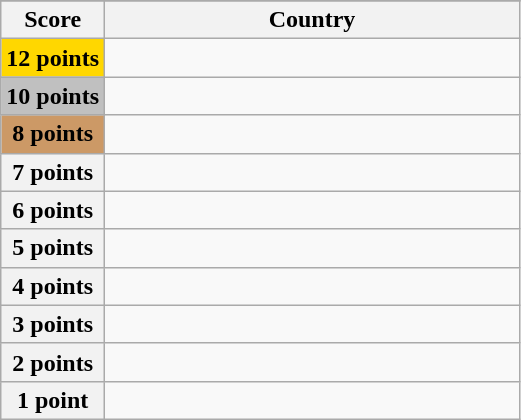<table class="wikitable">
<tr>
</tr>
<tr>
<th scope="col" width="20%">Score</th>
<th scope="col">Country</th>
</tr>
<tr>
<th scope="row" style="background:gold">12 points</th>
<td></td>
</tr>
<tr>
<th scope="row" style="background:silver">10 points</th>
<td></td>
</tr>
<tr>
<th scope="row" style="background:#CC9966">8 points</th>
<td></td>
</tr>
<tr>
<th scope="row">7 points</th>
<td></td>
</tr>
<tr>
<th scope="row">6 points</th>
<td></td>
</tr>
<tr>
<th scope="row">5 points</th>
<td></td>
</tr>
<tr>
<th scope="row">4 points</th>
<td></td>
</tr>
<tr>
<th scope="row">3 points</th>
<td></td>
</tr>
<tr>
<th scope="row">2 points</th>
<td></td>
</tr>
<tr>
<th scope="row">1 point</th>
<td></td>
</tr>
</table>
